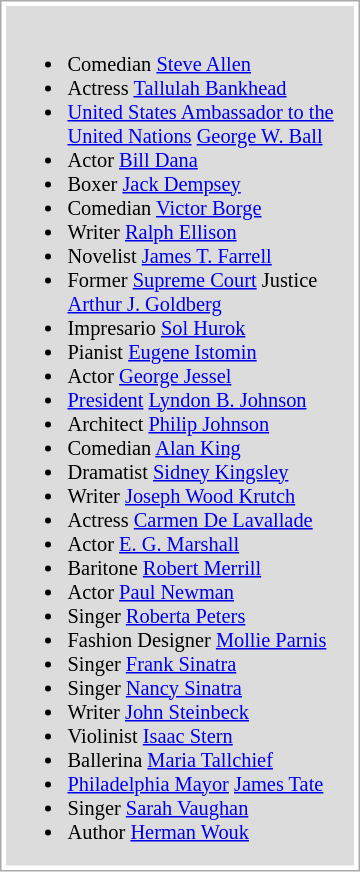<table class="box" style="float:left; margin-right:15px; text-align:left; border:1px solid #aaa; padding:1px; font-size:85%; width:240px;">
<tr>
<td bgcolor="#DCDCDC"><br><ul><li>Comedian <a href='#'>Steve Allen</a></li><li>Actress <a href='#'>Tallulah Bankhead</a></li><li><a href='#'>United States Ambassador to the United Nations</a> <a href='#'>George W. Ball</a></li><li>Actor <a href='#'>Bill Dana</a></li><li>Boxer <a href='#'>Jack Dempsey</a></li><li>Comedian <a href='#'>Victor Borge</a></li><li>Writer <a href='#'>Ralph Ellison</a></li><li>Novelist <a href='#'>James T. Farrell</a></li><li>Former <a href='#'>Supreme Court</a> Justice <a href='#'>Arthur J. Goldberg</a></li><li>Impresario <a href='#'>Sol Hurok</a></li><li>Pianist <a href='#'>Eugene Istomin</a></li><li>Actor <a href='#'>George Jessel</a></li><li><a href='#'>President</a> <a href='#'>Lyndon B. Johnson</a></li><li>Architect <a href='#'>Philip Johnson</a></li><li>Comedian <a href='#'>Alan King</a></li><li>Dramatist <a href='#'>Sidney Kingsley</a></li><li>Writer <a href='#'>Joseph Wood Krutch</a></li><li>Actress <a href='#'>Carmen De Lavallade</a></li><li>Actor <a href='#'>E. G. Marshall</a></li><li>Baritone <a href='#'>Robert Merrill</a></li><li>Actor <a href='#'>Paul Newman</a></li><li>Singer <a href='#'>Roberta Peters</a></li><li>Fashion Designer <a href='#'>Mollie Parnis</a></li><li>Singer <a href='#'>Frank Sinatra</a></li><li>Singer <a href='#'>Nancy Sinatra</a></li><li>Writer <a href='#'>John Steinbeck</a></li><li>Violinist <a href='#'>Isaac Stern</a></li><li>Ballerina <a href='#'>Maria Tallchief</a></li><li><a href='#'>Philadelphia Mayor</a> <a href='#'>James Tate</a></li><li>Singer <a href='#'>Sarah Vaughan</a></li><li>Author <a href='#'>Herman Wouk</a></li></ul></td>
</tr>
</table>
